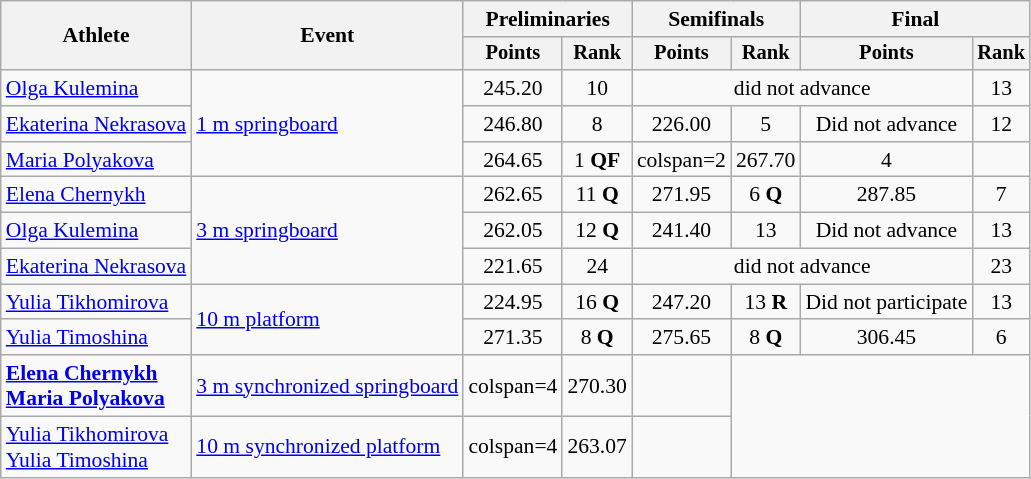<table class="wikitable" style="text-align:center; font-size:90%">
<tr>
<th rowspan=2>Athlete</th>
<th rowspan=2>Event</th>
<th colspan=2>Preliminaries</th>
<th colspan=2>Semifinals</th>
<th colspan=2>Final</th>
</tr>
<tr style="font-size:95%">
<th>Points</th>
<th>Rank</th>
<th>Points</th>
<th>Rank</th>
<th>Points</th>
<th>Rank</th>
</tr>
<tr>
<td align=left><a href='#'>Olga Kulemina</a></td>
<td align=left rowspan=3><a href='#'>1 m springboard</a></td>
<td>245.20</td>
<td>10</td>
<td colspan=3>did not advance</td>
<td>13</td>
</tr>
<tr>
<td align=left><a href='#'>Ekaterina Nekrasova</a></td>
<td>246.80</td>
<td>8</td>
<td>226.00</td>
<td>5</td>
<td>Did not advance</td>
<td>12</td>
</tr>
<tr>
<td align=left><a href='#'>Maria Polyakova</a></td>
<td>264.65</td>
<td>1 <strong>QF</strong></td>
<td>colspan=2</td>
<td>267.70</td>
<td>4</td>
</tr>
<tr>
<td align=left><a href='#'>Elena Chernykh</a></td>
<td align=left rowspan=3><a href='#'>3 m springboard</a></td>
<td>262.65</td>
<td>11 <strong>Q</strong></td>
<td>271.95</td>
<td>6 <strong>Q</strong></td>
<td>287.85</td>
<td>7</td>
</tr>
<tr>
<td align=left><a href='#'>Olga Kulemina</a></td>
<td>262.05</td>
<td>12 <strong>Q</strong></td>
<td>241.40</td>
<td>13</td>
<td>Did not advance</td>
<td>13</td>
</tr>
<tr>
<td align=left><a href='#'>Ekaterina Nekrasova</a></td>
<td>221.65</td>
<td>24</td>
<td colspan=3>did not advance</td>
<td>23</td>
</tr>
<tr>
<td align=left><a href='#'>Yulia Tikhomirova</a></td>
<td align=left rowspan=2><a href='#'>10 m platform</a></td>
<td>224.95</td>
<td>16 <strong>Q</strong></td>
<td>247.20</td>
<td>13 <strong>R</strong></td>
<td>Did not participate</td>
<td>13</td>
</tr>
<tr>
<td align=left><a href='#'>Yulia Timoshina</a></td>
<td>271.35</td>
<td>8 <strong>Q</strong></td>
<td>275.65</td>
<td>8 <strong>Q</strong></td>
<td>306.45</td>
<td>6</td>
</tr>
<tr>
<td align=left><strong><a href='#'>Elena Chernykh</a><br><a href='#'>Maria Polyakova</a></strong></td>
<td align=left><a href='#'>3 m synchronized springboard</a></td>
<td>colspan=4 </td>
<td>270.30</td>
<td></td>
</tr>
<tr>
<td align=left><a href='#'>Yulia Tikhomirova</a><br><a href='#'>Yulia Timoshina</a></td>
<td align=left><a href='#'>10 m synchronized platform</a></td>
<td>colspan=4 </td>
<td>263.07</td>
<td></td>
</tr>
</table>
